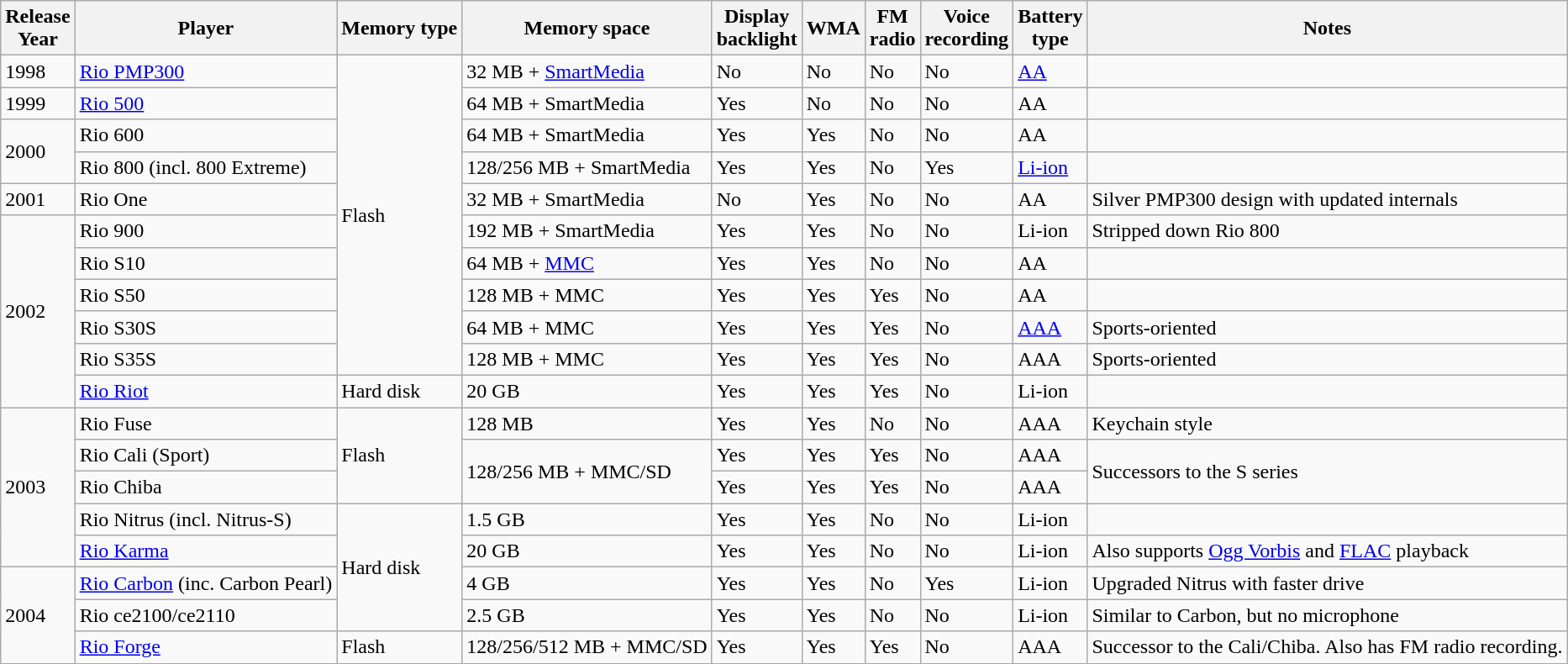<table class="wikitable sortable">
<tr>
<th style="width: 20pt;">Release Year</th>
<th>Player</th>
<th>Memory type</th>
<th>Memory space</th>
<th style="width: 10pt;">Display backlight</th>
<th style="width: 10pt;">WMA</th>
<th style="width: 10pt;">FM radio</th>
<th style="width: 10pt;">Voice recording</th>
<th style="width: 10pt;">Battery type</th>
<th>Notes</th>
</tr>
<tr>
<td>1998</td>
<td><a href='#'>Rio PMP300</a></td>
<td rowspan="10">Flash</td>
<td>32 MB + <a href='#'>SmartMedia</a></td>
<td>No</td>
<td>No</td>
<td>No</td>
<td>No</td>
<td><a href='#'>AA</a></td>
<td></td>
</tr>
<tr>
<td>1999</td>
<td><a href='#'>Rio 500</a></td>
<td>64 MB + SmartMedia</td>
<td>Yes</td>
<td>No</td>
<td>No</td>
<td>No</td>
<td>AA</td>
<td></td>
</tr>
<tr>
<td rowspan="2">2000</td>
<td>Rio 600</td>
<td>64 MB + SmartMedia</td>
<td>Yes</td>
<td>Yes</td>
<td>No</td>
<td>No</td>
<td>AA</td>
<td></td>
</tr>
<tr>
<td>Rio 800 (incl. 800 Extreme)</td>
<td>128/256 MB + SmartMedia</td>
<td>Yes</td>
<td>Yes</td>
<td>No</td>
<td>Yes</td>
<td><a href='#'>Li-ion</a></td>
<td></td>
</tr>
<tr>
<td>2001</td>
<td>Rio One</td>
<td>32 MB + SmartMedia</td>
<td>No</td>
<td>Yes</td>
<td>No</td>
<td>No</td>
<td>AA</td>
<td>Silver PMP300 design with updated internals</td>
</tr>
<tr>
<td rowspan="6">2002</td>
<td>Rio 900</td>
<td>192 MB + SmartMedia</td>
<td>Yes</td>
<td>Yes</td>
<td>No</td>
<td>No</td>
<td>Li-ion</td>
<td>Stripped down Rio 800</td>
</tr>
<tr>
<td>Rio S10</td>
<td>64 MB + <a href='#'>MMC</a></td>
<td>Yes</td>
<td>Yes</td>
<td>No</td>
<td>No</td>
<td>AA</td>
<td></td>
</tr>
<tr>
<td>Rio S50</td>
<td>128 MB + MMC</td>
<td>Yes</td>
<td>Yes</td>
<td>Yes</td>
<td>No</td>
<td>AA</td>
<td></td>
</tr>
<tr>
<td>Rio S30S</td>
<td>64 MB + MMC</td>
<td>Yes</td>
<td>Yes</td>
<td>Yes</td>
<td>No</td>
<td><a href='#'>AAA</a></td>
<td>Sports-oriented</td>
</tr>
<tr>
<td>Rio S35S</td>
<td>128 MB + MMC</td>
<td>Yes</td>
<td>Yes</td>
<td>Yes</td>
<td>No</td>
<td>AAA</td>
<td>Sports-oriented</td>
</tr>
<tr>
<td><a href='#'>Rio Riot</a></td>
<td>Hard disk</td>
<td>20 GB</td>
<td>Yes</td>
<td>Yes</td>
<td>Yes</td>
<td>No</td>
<td>Li-ion</td>
<td></td>
</tr>
<tr>
<td rowspan="5">2003</td>
<td>Rio Fuse</td>
<td rowspan="3">Flash</td>
<td>128 MB</td>
<td>Yes</td>
<td>Yes</td>
<td>No</td>
<td>No</td>
<td>AAA</td>
<td>Keychain style</td>
</tr>
<tr>
<td>Rio Cali (Sport)</td>
<td rowspan="2">128/256 MB + MMC/SD</td>
<td>Yes</td>
<td>Yes</td>
<td>Yes</td>
<td>No</td>
<td>AAA</td>
<td rowspan="2">Successors to the S series</td>
</tr>
<tr>
<td>Rio Chiba</td>
<td>Yes</td>
<td>Yes</td>
<td>Yes</td>
<td>No</td>
<td>AAA</td>
</tr>
<tr>
<td>Rio Nitrus (incl. Nitrus-S)</td>
<td rowspan="4">Hard disk</td>
<td>1.5 GB</td>
<td>Yes</td>
<td>Yes</td>
<td>No</td>
<td>No</td>
<td>Li-ion</td>
<td></td>
</tr>
<tr>
<td><a href='#'>Rio Karma</a></td>
<td>20 GB</td>
<td>Yes</td>
<td>Yes</td>
<td>No</td>
<td>No</td>
<td>Li-ion</td>
<td>Also supports <a href='#'>Ogg Vorbis</a> and <a href='#'>FLAC</a> playback</td>
</tr>
<tr>
<td rowspan="3">2004</td>
<td><a href='#'>Rio Carbon</a> (inc. Carbon Pearl)</td>
<td>4 GB</td>
<td>Yes</td>
<td>Yes</td>
<td>No</td>
<td>Yes</td>
<td>Li-ion</td>
<td>Upgraded Nitrus with faster drive</td>
</tr>
<tr>
<td>Rio ce2100/ce2110</td>
<td>2.5 GB</td>
<td>Yes</td>
<td>Yes</td>
<td>No</td>
<td>No</td>
<td>Li-ion</td>
<td>Similar to Carbon, but no microphone</td>
</tr>
<tr>
<td><a href='#'>Rio Forge</a></td>
<td>Flash</td>
<td>128/256/512 MB + MMC/SD</td>
<td>Yes</td>
<td>Yes</td>
<td>Yes</td>
<td>No</td>
<td>AAA</td>
<td>Successor to the Cali/Chiba. Also has FM radio recording.</td>
</tr>
</table>
